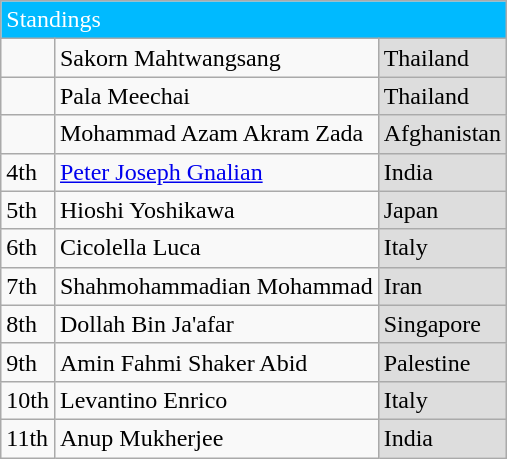<table class="wikitable">
<tr>
<td colspan="3" style="background:#00baff;color:#fff">Standings</td>
</tr>
<tr>
<td></td>
<td>Sakorn Mahtwangsang</td>
<td style="background:#dddddd"> Thailand</td>
</tr>
<tr>
<td></td>
<td>Pala Meechai</td>
<td style="background:#dddddd"> Thailand</td>
</tr>
<tr>
<td></td>
<td>Mohammad Azam Akram Zada</td>
<td style="background:#dddddd"> Afghanistan</td>
</tr>
<tr>
<td>4th</td>
<td><a href='#'>Peter Joseph Gnalian</a></td>
<td style="background:#dddddd"> India</td>
</tr>
<tr>
<td>5th</td>
<td>Hioshi Yoshikawa</td>
<td style="background:#dddddd"> Japan</td>
</tr>
<tr>
<td>6th</td>
<td>Cicolella Luca</td>
<td style="background:#dddddd"> Italy</td>
</tr>
<tr>
<td>7th</td>
<td>Shahmohammadian Mohammad</td>
<td style="background:#dddddd"> Iran</td>
</tr>
<tr>
<td>8th</td>
<td>Dollah Bin Ja'afar</td>
<td style="background:#dddddd"> Singapore</td>
</tr>
<tr>
<td>9th</td>
<td>Amin Fahmi Shaker Abid</td>
<td style="background:#dddddd"> Palestine</td>
</tr>
<tr>
<td>10th</td>
<td>Levantino Enrico</td>
<td style="background:#dddddd"> Italy</td>
</tr>
<tr>
<td>11th</td>
<td>Anup Mukherjee</td>
<td style="background:#dddddd"> India</td>
</tr>
</table>
